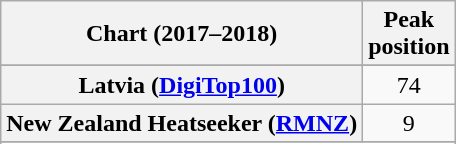<table class="wikitable sortable plainrowheaders" style="text-align:center">
<tr>
<th scope="col">Chart (2017–2018)</th>
<th scope="col">Peak<br>position</th>
</tr>
<tr>
</tr>
<tr>
</tr>
<tr>
</tr>
<tr>
<th scope="row">Latvia (<a href='#'>DigiTop100</a>)</th>
<td>74</td>
</tr>
<tr>
<th scope="row">New Zealand Heatseeker (<a href='#'>RMNZ</a>)</th>
<td>9</td>
</tr>
<tr>
</tr>
<tr>
</tr>
<tr>
</tr>
<tr>
</tr>
</table>
